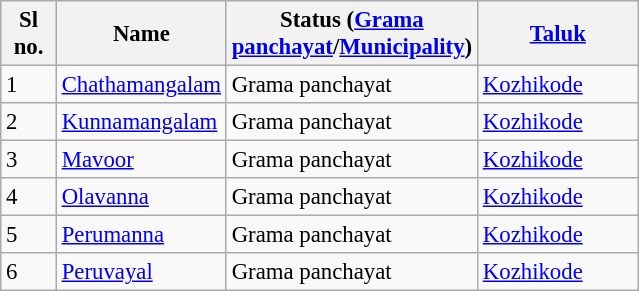<table class="wikitable sortable" style="font-size: 95%;">
<tr>
<th width="30px">Sl no.</th>
<th width="100px">Name</th>
<th width="130px">Status (<a href='#'>Grama panchayat</a>/<a href='#'>Municipality</a>)</th>
<th width="100px"><a href='#'>Taluk</a></th>
</tr>
<tr>
<td>1</td>
<td><a href='#'>Chathamangalam</a></td>
<td>Grama panchayat</td>
<td><a href='#'>Kozhikode</a></td>
</tr>
<tr>
<td>2</td>
<td><a href='#'>Kunnamangalam</a></td>
<td>Grama panchayat</td>
<td><a href='#'>Kozhikode</a></td>
</tr>
<tr>
<td>3</td>
<td><a href='#'>Mavoor</a></td>
<td>Grama panchayat</td>
<td><a href='#'>Kozhikode</a></td>
</tr>
<tr>
<td>4</td>
<td><a href='#'>Olavanna</a></td>
<td>Grama panchayat</td>
<td><a href='#'>Kozhikode</a></td>
</tr>
<tr>
<td>5</td>
<td><a href='#'>Perumanna</a></td>
<td>Grama panchayat</td>
<td><a href='#'>Kozhikode</a></td>
</tr>
<tr>
<td>6</td>
<td><a href='#'>Peruvayal</a></td>
<td>Grama panchayat</td>
<td><a href='#'>Kozhikode</a></td>
</tr>
</table>
